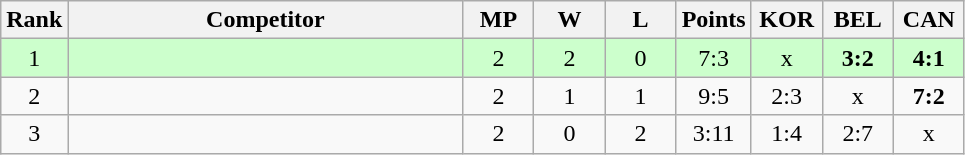<table class="wikitable" style="text-align:center">
<tr>
<th>Rank</th>
<th style="width:16em">Competitor</th>
<th style="width:2.5em">MP</th>
<th style="width:2.5em">W</th>
<th style="width:2.5em">L</th>
<th>Points</th>
<th style="width:2.5em">KOR</th>
<th style="width:2.5em">BEL</th>
<th style="width:2.5em">CAN</th>
</tr>
<tr style="background:#cfc;">
<td>1</td>
<td style="text-align:left"></td>
<td>2</td>
<td>2</td>
<td>0</td>
<td>7:3</td>
<td>x</td>
<td><strong>3:2</strong></td>
<td><strong>4:1</strong></td>
</tr>
<tr>
<td>2</td>
<td style="text-align:left"></td>
<td>2</td>
<td>1</td>
<td>1</td>
<td>9:5</td>
<td>2:3</td>
<td>x</td>
<td><strong>7:2</strong></td>
</tr>
<tr>
<td>3</td>
<td style="text-align:left"></td>
<td>2</td>
<td>0</td>
<td>2</td>
<td>3:11</td>
<td>1:4</td>
<td>2:7</td>
<td>x</td>
</tr>
</table>
